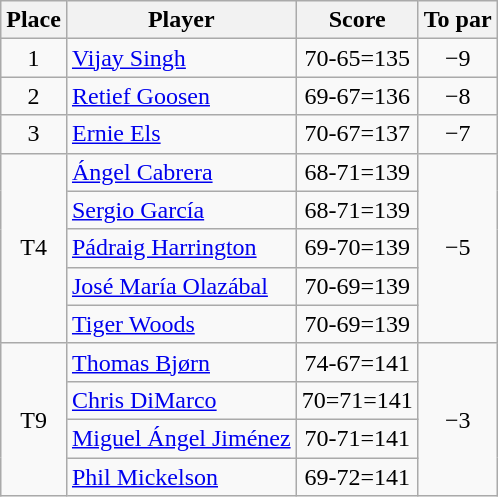<table class="wikitable">
<tr>
<th>Place</th>
<th>Player</th>
<th>Score</th>
<th>To par</th>
</tr>
<tr>
<td align=center>1</td>
<td> <a href='#'>Vijay Singh</a></td>
<td align=center>70-65=135</td>
<td align=center>−9</td>
</tr>
<tr>
<td align=center>2</td>
<td> <a href='#'>Retief Goosen</a></td>
<td align=center>69-67=136</td>
<td align=center>−8</td>
</tr>
<tr>
<td align=center>3</td>
<td> <a href='#'>Ernie Els</a></td>
<td align=center>70-67=137</td>
<td align=center>−7</td>
</tr>
<tr>
<td rowspan="5" align=center>T4</td>
<td> <a href='#'>Ángel Cabrera</a></td>
<td align=center>68-71=139</td>
<td rowspan="5" align=center>−5</td>
</tr>
<tr>
<td> <a href='#'>Sergio García</a></td>
<td align=center>68-71=139</td>
</tr>
<tr>
<td> <a href='#'>Pádraig Harrington</a></td>
<td align=center>69-70=139</td>
</tr>
<tr>
<td> <a href='#'>José María Olazábal</a></td>
<td align=center>70-69=139</td>
</tr>
<tr>
<td> <a href='#'>Tiger Woods</a></td>
<td align=center>70-69=139</td>
</tr>
<tr>
<td rowspan="4" align=center>T9</td>
<td> <a href='#'>Thomas Bjørn</a></td>
<td align=center>74-67=141</td>
<td rowspan="4" align=center>−3</td>
</tr>
<tr>
<td> <a href='#'>Chris DiMarco</a></td>
<td align=center>70=71=141</td>
</tr>
<tr>
<td> <a href='#'>Miguel Ángel Jiménez</a></td>
<td align=center>70-71=141</td>
</tr>
<tr>
<td> <a href='#'>Phil Mickelson</a></td>
<td align=center>69-72=141</td>
</tr>
</table>
